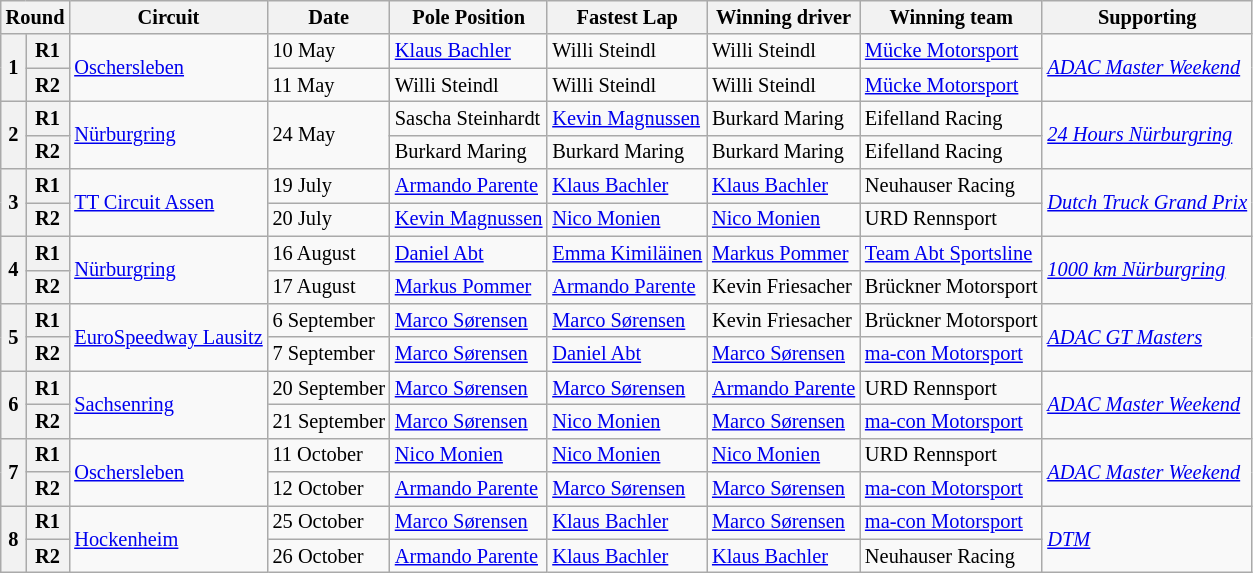<table class="wikitable" style="font-size: 85%">
<tr>
<th colspan=2>Round</th>
<th>Circuit</th>
<th>Date</th>
<th>Pole Position</th>
<th>Fastest Lap</th>
<th>Winning driver</th>
<th>Winning team</th>
<th>Supporting</th>
</tr>
<tr>
<th rowspan=2>1</th>
<th>R1</th>
<td rowspan=2> <a href='#'>Oschersleben</a></td>
<td>10 May</td>
<td> <a href='#'>Klaus Bachler</a></td>
<td> Willi Steindl</td>
<td> Willi Steindl</td>
<td> <a href='#'>Mücke Motorsport</a></td>
<td rowspan=2 nowrap><em><a href='#'>ADAC Master Weekend</a></em></td>
</tr>
<tr>
<th>R2</th>
<td>11 May</td>
<td> Willi Steindl</td>
<td> Willi Steindl</td>
<td> Willi Steindl</td>
<td> <a href='#'>Mücke Motorsport</a></td>
</tr>
<tr>
<th rowspan=2>2</th>
<th>R1</th>
<td rowspan=2> <a href='#'>Nürburgring</a></td>
<td rowspan=2>24 May</td>
<td nowrap> Sascha Steinhardt</td>
<td> <a href='#'>Kevin Magnussen</a></td>
<td> Burkard Maring</td>
<td> Eifelland Racing</td>
<td rowspan=2><em><a href='#'>24 Hours Nürburgring</a></em></td>
</tr>
<tr>
<th>R2</th>
<td> Burkard Maring</td>
<td> Burkard Maring</td>
<td> Burkard Maring</td>
<td> Eifelland Racing</td>
</tr>
<tr>
<th rowspan=2>3</th>
<th>R1</th>
<td rowspan=2> <a href='#'>TT Circuit Assen</a></td>
<td>19 July</td>
<td nowrap> <a href='#'>Armando Parente</a></td>
<td> <a href='#'>Klaus Bachler</a></td>
<td> <a href='#'>Klaus Bachler</a></td>
<td> Neuhauser Racing</td>
<td rowspan=2><em><a href='#'>Dutch Truck Grand Prix</a></em></td>
</tr>
<tr>
<th>R2</th>
<td>20 July</td>
<td> <a href='#'>Kevin Magnussen</a></td>
<td> <a href='#'>Nico Monien</a></td>
<td> <a href='#'>Nico Monien</a></td>
<td> URD Rennsport</td>
</tr>
<tr>
<th rowspan=2>4</th>
<th>R1</th>
<td rowspan=2> <a href='#'>Nürburgring</a></td>
<td>16 August</td>
<td> <a href='#'>Daniel Abt</a></td>
<td nowrap> <a href='#'>Emma Kimiläinen</a></td>
<td> <a href='#'>Markus Pommer</a></td>
<td nowrap> <a href='#'>Team Abt Sportsline</a></td>
<td rowspan=2><em><a href='#'>1000 km Nürburgring</a></em></td>
</tr>
<tr>
<th>R2</th>
<td>17 August</td>
<td> <a href='#'>Markus Pommer</a></td>
<td nowrap> <a href='#'>Armando Parente</a></td>
<td> Kevin Friesacher</td>
<td nowrap> Brückner Motorsport</td>
</tr>
<tr>
<th rowspan=2>5</th>
<th>R1</th>
<td rowspan=2 nowrap> <a href='#'>EuroSpeedway Lausitz</a></td>
<td>6 September</td>
<td> <a href='#'>Marco Sørensen</a></td>
<td> <a href='#'>Marco Sørensen</a></td>
<td> Kevin Friesacher</td>
<td> Brückner Motorsport</td>
<td rowspan=2><em><a href='#'>ADAC GT Masters</a></em></td>
</tr>
<tr>
<th>R2</th>
<td>7 September</td>
<td> <a href='#'>Marco Sørensen</a></td>
<td> <a href='#'>Daniel Abt</a></td>
<td> <a href='#'>Marco Sørensen</a></td>
<td> <a href='#'>ma-con Motorsport</a></td>
</tr>
<tr>
<th rowspan=2>6</th>
<th>R1</th>
<td rowspan=2> <a href='#'>Sachsenring</a></td>
<td nowrap>20 September</td>
<td> <a href='#'>Marco Sørensen</a></td>
<td> <a href='#'>Marco Sørensen</a></td>
<td nowrap> <a href='#'>Armando Parente</a></td>
<td> URD Rennsport</td>
<td rowspan=2><em><a href='#'>ADAC Master Weekend</a></em></td>
</tr>
<tr>
<th>R2</th>
<td>21 September</td>
<td> <a href='#'>Marco Sørensen</a></td>
<td> <a href='#'>Nico Monien</a></td>
<td> <a href='#'>Marco Sørensen</a></td>
<td> <a href='#'>ma-con Motorsport</a></td>
</tr>
<tr>
<th rowspan=2>7</th>
<th>R1</th>
<td rowspan=2> <a href='#'>Oschersleben</a></td>
<td>11 October</td>
<td> <a href='#'>Nico Monien</a></td>
<td> <a href='#'>Nico Monien</a></td>
<td> <a href='#'>Nico Monien</a></td>
<td> URD Rennsport</td>
<td rowspan=2><em><a href='#'>ADAC Master Weekend</a></em></td>
</tr>
<tr>
<th>R2</th>
<td>12 October</td>
<td> <a href='#'>Armando Parente</a></td>
<td> <a href='#'>Marco Sørensen</a></td>
<td> <a href='#'>Marco Sørensen</a></td>
<td> <a href='#'>ma-con Motorsport</a></td>
</tr>
<tr>
<th rowspan=2>8</th>
<th>R1</th>
<td rowspan=2> <a href='#'>Hockenheim</a></td>
<td>25 October</td>
<td> <a href='#'>Marco Sørensen</a></td>
<td> <a href='#'>Klaus Bachler</a></td>
<td> <a href='#'>Marco Sørensen</a></td>
<td> <a href='#'>ma-con Motorsport</a></td>
<td rowspan=2><em><a href='#'>DTM</a></em></td>
</tr>
<tr>
<th>R2</th>
<td>26 October</td>
<td> <a href='#'>Armando Parente</a></td>
<td> <a href='#'>Klaus Bachler</a></td>
<td> <a href='#'>Klaus Bachler</a></td>
<td> Neuhauser Racing</td>
</tr>
</table>
